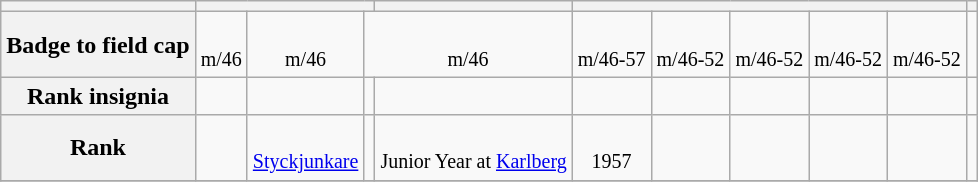<table class="wikitable">
<tr>
<th></th>
<th colspan="3"></th>
<th></th>
<th colspan="5"></th>
<th></th>
</tr>
<tr align="center">
<th>Badge to field cap</th>
<td><br><small>m/46</small></td>
<td><br><small>m/46</small></td>
<td colspan="2"><br><small>m/46</small></td>
<td><br><small>m/46-57</small></td>
<td><br><small>m/46-52</small></td>
<td><br><small>m/46-52</small></td>
<td><br><small>m/46-52</small></td>
<td><br><small>m/46-52</small></td>
<td></td>
</tr>
<tr align="center">
<th>Rank insignia</th>
<td></td>
<td></td>
<td></td>
<td></td>
<td></td>
<td></td>
<td></td>
<td></td>
<td></td>
<td></td>
</tr>
<tr align="center">
<th>Rank</th>
<td><small></small></td>
<td><small></small><br><small><a href='#'>Styckjunkare</a></small></td>
<td><small></small></td>
<td><small><br>Junior Year at <a href='#'>Karlberg</a></small></td>
<td><small></small><br><small>1957</small></td>
<td><small></small></td>
<td><small></small></td>
<td><small><br></small></td>
<td><small></small><br><small></small></td>
<td><small></small></td>
</tr>
<tr>
</tr>
</table>
